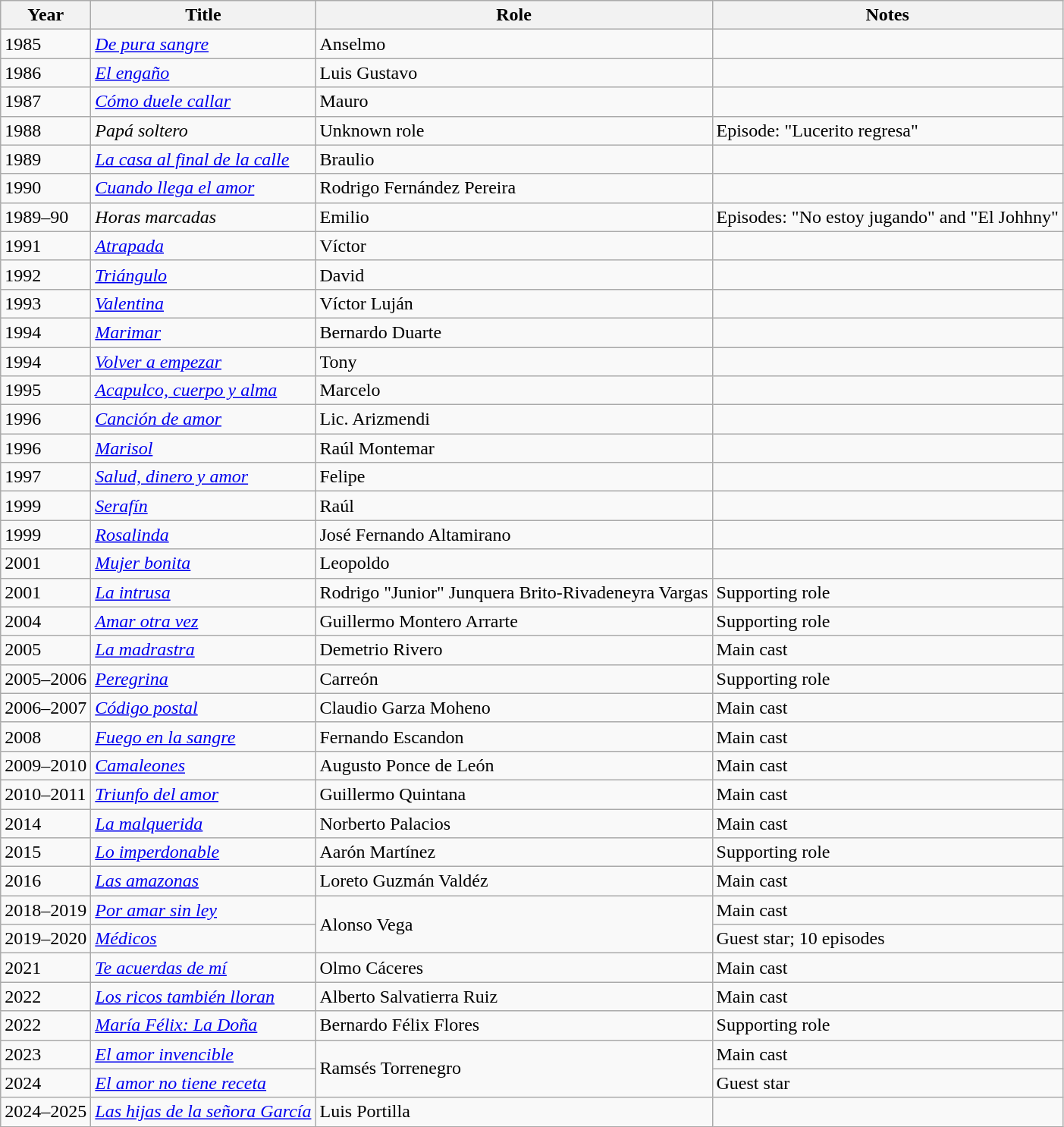<table class="wikitable sortable">
<tr>
<th>Year</th>
<th>Title</th>
<th>Role</th>
<th>Notes</th>
</tr>
<tr>
<td>1985</td>
<td><em><a href='#'>De pura sangre</a></em></td>
<td>Anselmo</td>
<td></td>
</tr>
<tr>
<td>1986</td>
<td><em><a href='#'>El engaño</a></em></td>
<td>Luis Gustavo</td>
<td></td>
</tr>
<tr>
<td>1987</td>
<td><em><a href='#'>Cómo duele callar</a></em></td>
<td>Mauro</td>
<td></td>
</tr>
<tr>
<td>1988</td>
<td><em>Papá soltero</em></td>
<td>Unknown role</td>
<td>Episode: "Lucerito regresa"</td>
</tr>
<tr>
<td>1989</td>
<td><em><a href='#'>La casa al final de la calle</a></em></td>
<td>Braulio</td>
<td></td>
</tr>
<tr>
<td>1990</td>
<td><em><a href='#'>Cuando llega el amor</a></em></td>
<td>Rodrigo Fernández Pereira</td>
<td></td>
</tr>
<tr>
<td>1989–90</td>
<td><em>Horas marcadas</em></td>
<td>Emilio</td>
<td>Episodes: "No estoy jugando" and "El Johhny"</td>
</tr>
<tr>
<td>1991</td>
<td><em><a href='#'>Atrapada</a></em></td>
<td>Víctor</td>
<td></td>
</tr>
<tr>
<td>1992</td>
<td><em><a href='#'>Triángulo</a></em></td>
<td>David</td>
<td></td>
</tr>
<tr>
<td>1993</td>
<td><em><a href='#'>Valentina</a></em></td>
<td>Víctor Luján</td>
<td></td>
</tr>
<tr>
<td>1994</td>
<td><em><a href='#'>Marimar</a></em></td>
<td>Bernardo Duarte</td>
<td></td>
</tr>
<tr>
<td>1994</td>
<td><em><a href='#'>Volver a empezar</a></em></td>
<td>Tony</td>
<td></td>
</tr>
<tr>
<td>1995</td>
<td><em><a href='#'>Acapulco, cuerpo y alma</a></em></td>
<td>Marcelo</td>
<td></td>
</tr>
<tr>
<td>1996</td>
<td><em><a href='#'>Canción de amor</a></em></td>
<td>Lic. Arizmendi</td>
<td></td>
</tr>
<tr>
<td>1996</td>
<td><em><a href='#'>Marisol</a></em></td>
<td>Raúl Montemar</td>
<td></td>
</tr>
<tr>
<td>1997</td>
<td><em><a href='#'>Salud, dinero y amor</a></em></td>
<td>Felipe</td>
<td></td>
</tr>
<tr>
<td>1999</td>
<td><em><a href='#'>Serafín</a></em></td>
<td>Raúl</td>
<td></td>
</tr>
<tr>
<td>1999</td>
<td><em><a href='#'>Rosalinda</a></em></td>
<td>José Fernando Altamirano</td>
<td></td>
</tr>
<tr>
<td>2001</td>
<td><em><a href='#'>Mujer bonita</a></em></td>
<td>Leopoldo</td>
<td></td>
</tr>
<tr>
<td>2001</td>
<td><em><a href='#'>La intrusa</a></em></td>
<td>Rodrigo "Junior" Junquera Brito-Rivadeneyra Vargas</td>
<td>Supporting role</td>
</tr>
<tr>
<td>2004</td>
<td><em><a href='#'>Amar otra vez</a></em></td>
<td>Guillermo Montero Arrarte</td>
<td>Supporting role</td>
</tr>
<tr>
<td>2005</td>
<td><em><a href='#'>La madrastra</a></em></td>
<td>Demetrio Rivero</td>
<td>Main cast</td>
</tr>
<tr>
<td>2005–2006</td>
<td><em><a href='#'>Peregrina</a></em></td>
<td>Carreón</td>
<td>Supporting role</td>
</tr>
<tr>
<td>2006–2007</td>
<td><em><a href='#'>Código postal</a></em></td>
<td>Claudio Garza Moheno</td>
<td>Main cast</td>
</tr>
<tr>
<td>2008</td>
<td><em><a href='#'>Fuego en la sangre</a></em></td>
<td>Fernando Escandon</td>
<td>Main cast</td>
</tr>
<tr>
<td>2009–2010</td>
<td><em><a href='#'>Camaleones</a></em></td>
<td>Augusto Ponce de León</td>
<td>Main cast</td>
</tr>
<tr>
<td>2010–2011</td>
<td><em><a href='#'>Triunfo del amor</a></em></td>
<td>Guillermo Quintana</td>
<td>Main cast</td>
</tr>
<tr>
<td>2014</td>
<td><em><a href='#'>La malquerida</a></em></td>
<td>Norberto Palacios</td>
<td>Main cast</td>
</tr>
<tr>
<td>2015</td>
<td><em><a href='#'>Lo imperdonable</a></em></td>
<td>Aarón Martínez</td>
<td>Supporting role</td>
</tr>
<tr>
<td>2016</td>
<td><em><a href='#'>Las amazonas</a></em></td>
<td>Loreto Guzmán Valdéz</td>
<td>Main cast</td>
</tr>
<tr>
<td>2018–2019</td>
<td><em><a href='#'>Por amar sin ley</a></em></td>
<td rowspan=2>Alonso Vega</td>
<td>Main cast</td>
</tr>
<tr>
<td>2019–2020</td>
<td><em><a href='#'>Médicos</a></em></td>
<td>Guest star; 10 episodes</td>
</tr>
<tr>
<td>2021</td>
<td><em><a href='#'>Te acuerdas de mí</a></em></td>
<td>Olmo Cáceres</td>
<td>Main cast</td>
</tr>
<tr>
<td>2022</td>
<td><em><a href='#'>Los ricos también lloran</a></em></td>
<td>Alberto Salvatierra Ruiz</td>
<td>Main cast</td>
</tr>
<tr>
<td>2022</td>
<td><em><a href='#'>María Félix: La Doña</a></em></td>
<td>Bernardo Félix Flores</td>
<td>Supporting role</td>
</tr>
<tr>
<td>2023</td>
<td><em><a href='#'>El amor invencible</a></em></td>
<td rowspan=2>Ramsés Torrenegro</td>
<td>Main cast</td>
</tr>
<tr>
<td>2024</td>
<td><em><a href='#'>El amor no tiene receta</a></em></td>
<td>Guest star</td>
</tr>
<tr>
<td>2024–2025</td>
<td><em><a href='#'>Las hijas de la señora García</a></em></td>
<td>Luis Portilla</td>
<td></td>
</tr>
</table>
